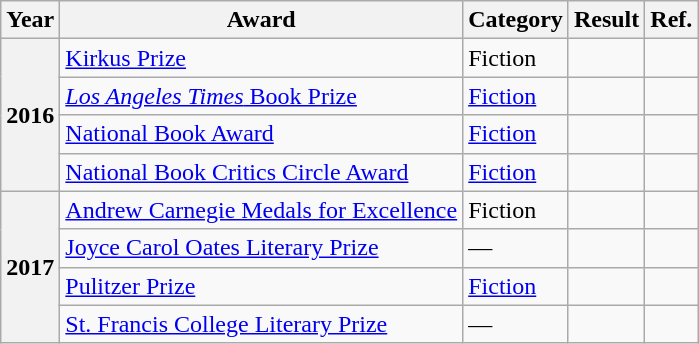<table class="wikitable sortable">
<tr>
<th>Year</th>
<th>Award</th>
<th>Category</th>
<th>Result</th>
<th>Ref.</th>
</tr>
<tr>
<th rowspan=4>2016</th>
<td><a href='#'>Kirkus Prize</a></td>
<td>Fiction</td>
<td></td>
<td></td>
</tr>
<tr>
<td><a href='#'><em>Los Angeles Times</em> Book Prize</a></td>
<td><a href='#'>Fiction</a></td>
<td></td>
<td></td>
</tr>
<tr>
<td><a href='#'>National Book Award</a></td>
<td><a href='#'>Fiction</a></td>
<td></td>
<td></td>
</tr>
<tr>
<td><a href='#'>National Book Critics Circle Award</a></td>
<td><a href='#'>Fiction</a></td>
<td></td>
<td></td>
</tr>
<tr>
<th rowspan=4>2017</th>
<td><a href='#'>Andrew Carnegie Medals for Excellence</a></td>
<td>Fiction</td>
<td></td>
<td></td>
</tr>
<tr>
<td><a href='#'>Joyce Carol Oates Literary Prize</a></td>
<td>—</td>
<td></td>
<td></td>
</tr>
<tr>
<td><a href='#'>Pulitzer Prize</a></td>
<td><a href='#'>Fiction</a></td>
<td></td>
<td></td>
</tr>
<tr>
<td><a href='#'>St. Francis College Literary Prize</a></td>
<td>—</td>
<td></td>
<td></td>
</tr>
</table>
